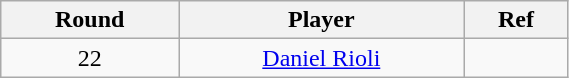<table class="wikitable" style="text-align:center; font-size:100%; width:30%;">
<tr>
<th>Round</th>
<th>Player</th>
<th>Ref</th>
</tr>
<tr>
<td>22</td>
<td><a href='#'>Daniel Rioli</a></td>
<td></td>
</tr>
</table>
